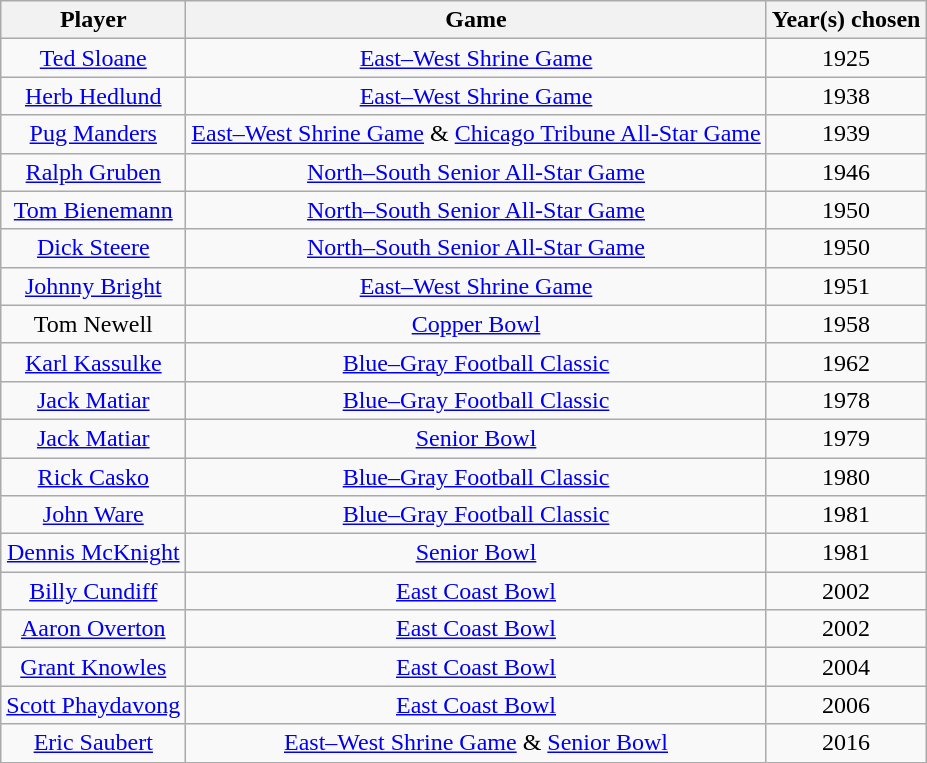<table class="wikitable sortable sortable" style="text-align:center">
<tr>
<th>Player</th>
<th>Game</th>
<th>Year(s) chosen</th>
</tr>
<tr>
<td><a href='#'>Ted Sloane</a></td>
<td><a href='#'>East–West Shrine Game</a></td>
<td>1925</td>
</tr>
<tr>
<td><a href='#'>Herb Hedlund</a></td>
<td><a href='#'>East–West Shrine Game</a></td>
<td>1938</td>
</tr>
<tr>
<td><a href='#'>Pug Manders</a></td>
<td><a href='#'>East–West Shrine Game</a> & <a href='#'>Chicago Tribune All-Star Game</a></td>
<td>1939</td>
</tr>
<tr>
<td><a href='#'>Ralph Gruben</a></td>
<td><a href='#'>North–South Senior All-Star Game</a></td>
<td>1946</td>
</tr>
<tr>
<td><a href='#'>Tom Bienemann</a></td>
<td><a href='#'>North–South Senior All-Star Game</a></td>
<td>1950</td>
</tr>
<tr>
<td><a href='#'>Dick Steere</a></td>
<td><a href='#'>North–South Senior All-Star Game</a></td>
<td>1950</td>
</tr>
<tr>
<td><a href='#'>Johnny Bright</a></td>
<td><a href='#'>East–West Shrine Game</a></td>
<td>1951</td>
</tr>
<tr>
<td>Tom Newell</td>
<td><a href='#'>Copper Bowl</a></td>
<td>1958</td>
</tr>
<tr>
<td><a href='#'>Karl Kassulke</a></td>
<td><a href='#'>Blue–Gray Football Classic</a></td>
<td>1962</td>
</tr>
<tr>
<td><a href='#'>Jack Matiar</a></td>
<td><a href='#'>Blue–Gray Football Classic</a></td>
<td>1978</td>
</tr>
<tr>
<td><a href='#'>Jack Matiar</a></td>
<td><a href='#'>Senior Bowl</a></td>
<td>1979</td>
</tr>
<tr>
<td><a href='#'>Rick Casko</a></td>
<td><a href='#'>Blue–Gray Football Classic</a></td>
<td>1980</td>
</tr>
<tr>
<td><a href='#'>John Ware</a></td>
<td><a href='#'>Blue–Gray Football Classic</a></td>
<td>1981</td>
</tr>
<tr>
<td><a href='#'>Dennis McKnight</a></td>
<td><a href='#'>Senior Bowl</a></td>
<td>1981</td>
</tr>
<tr>
<td><a href='#'>Billy Cundiff</a></td>
<td><a href='#'>East Coast Bowl</a></td>
<td>2002</td>
</tr>
<tr>
<td><a href='#'>Aaron Overton</a></td>
<td><a href='#'>East Coast Bowl</a></td>
<td>2002</td>
</tr>
<tr>
<td><a href='#'>Grant Knowles</a></td>
<td><a href='#'>East Coast Bowl</a></td>
<td>2004</td>
</tr>
<tr>
<td><a href='#'>Scott Phaydavong</a></td>
<td><a href='#'>East Coast Bowl</a></td>
<td>2006</td>
</tr>
<tr>
<td><a href='#'>Eric Saubert</a></td>
<td><a href='#'>East–West Shrine Game</a> & <a href='#'>Senior Bowl</a></td>
<td>2016</td>
</tr>
</table>
